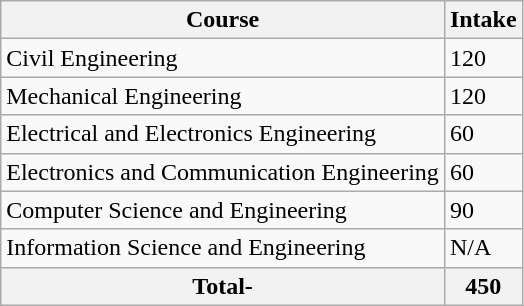<table class="wikitable" border="1">
<tr>
<th>Course</th>
<th>Intake</th>
</tr>
<tr>
<td>Civil Engineering</td>
<td>120</td>
</tr>
<tr>
<td>Mechanical Engineering</td>
<td>120</td>
</tr>
<tr>
<td>Electrical and Electronics Engineering</td>
<td>60</td>
</tr>
<tr>
<td>Electronics and Communication Engineering</td>
<td>60</td>
</tr>
<tr>
<td>Computer Science and Engineering</td>
<td>90</td>
</tr>
<tr>
<td>Information Science and Engineering</td>
<td>N/A</td>
</tr>
<tr>
<th>Total-</th>
<th>450</th>
</tr>
</table>
